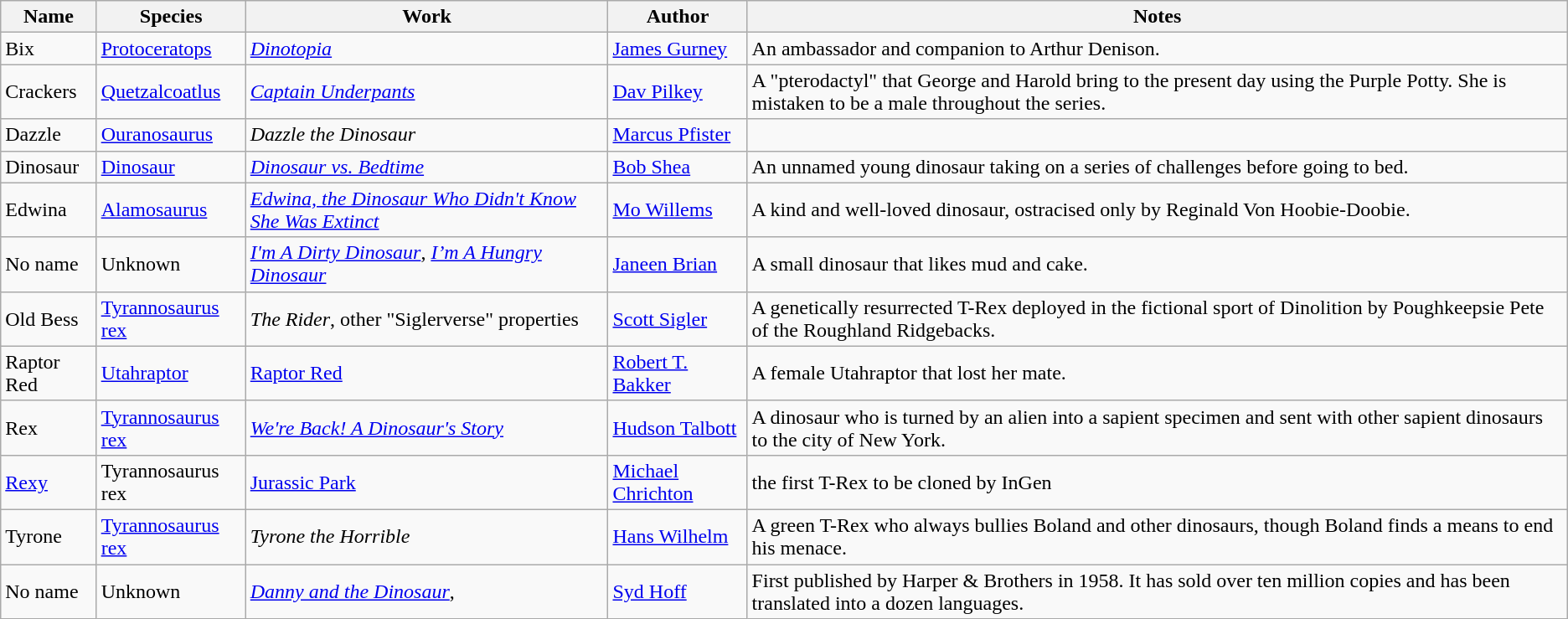<table class="wikitable sortable">
<tr>
<th>Name</th>
<th>Species</th>
<th>Work</th>
<th>Author</th>
<th>Notes</th>
</tr>
<tr>
<td>Bix</td>
<td><a href='#'>Protoceratops</a></td>
<td><em><a href='#'>Dinotopia</a></em></td>
<td><a href='#'>James Gurney</a></td>
<td>An ambassador and companion to Arthur Denison.</td>
</tr>
<tr>
<td>Crackers</td>
<td><a href='#'>Quetzalcoatlus</a></td>
<td><em><a href='#'>Captain Underpants</a></em></td>
<td><a href='#'>Dav Pilkey</a></td>
<td>A "pterodactyl" that George and Harold bring to the present day using the Purple Potty. She is mistaken to be a male throughout the series.</td>
</tr>
<tr>
<td>Dazzle</td>
<td><a href='#'>Ouranosaurus</a></td>
<td><em>Dazzle the Dinosaur</em></td>
<td><a href='#'>Marcus Pfister</a></td>
<td></td>
</tr>
<tr>
<td>Dinosaur</td>
<td><a href='#'>Dinosaur</a></td>
<td><em><a href='#'>Dinosaur vs. Bedtime</a></em></td>
<td><a href='#'>Bob Shea</a></td>
<td>An unnamed young dinosaur taking on a series of challenges before going to bed.</td>
</tr>
<tr>
<td>Edwina</td>
<td><a href='#'>Alamosaurus</a></td>
<td><em><a href='#'>Edwina, the Dinosaur Who Didn't Know She Was Extinct</a></em></td>
<td><a href='#'>Mo Willems</a></td>
<td>A kind and well-loved dinosaur, ostracised only by Reginald Von Hoobie-Doobie.</td>
</tr>
<tr>
<td>No name</td>
<td>Unknown</td>
<td><em><a href='#'>I'm A Dirty Dinosaur</a></em>, <em><a href='#'>I’m A Hungry Dinosaur</a></em></td>
<td><a href='#'>Janeen Brian</a></td>
<td>A small dinosaur that likes mud and cake.</td>
</tr>
<tr>
<td>Old Bess</td>
<td><a href='#'>Tyrannosaurus rex</a></td>
<td><em>The Rider</em>, other "Siglerverse" properties</td>
<td><a href='#'>Scott Sigler</a></td>
<td>A genetically resurrected T-Rex deployed in the fictional sport of Dinolition by Poughkeepsie Pete of the Roughland Ridgebacks.</td>
</tr>
<tr>
<td>Raptor Red</td>
<td><a href='#'>Utahraptor</a></td>
<td><a href='#'>Raptor Red</a></td>
<td><a href='#'>Robert T. Bakker</a></td>
<td>A female Utahraptor that lost her mate.</td>
</tr>
<tr>
<td>Rex</td>
<td><a href='#'>Tyrannosaurus rex</a></td>
<td><em><a href='#'>We're Back! A Dinosaur's Story</a></em></td>
<td><a href='#'>Hudson Talbott</a></td>
<td>A dinosaur who is turned by an alien into a sapient specimen and sent with other sapient dinosaurs to the city of New York.</td>
</tr>
<tr>
<td><a href='#'>Rexy</a></td>
<td>Tyrannosaurus rex</td>
<td><a href='#'>Jurassic Park</a></td>
<td><a href='#'>Michael Chrichton</a></td>
<td>the first T-Rex to be cloned by InGen</td>
</tr>
<tr>
<td>Tyrone</td>
<td><a href='#'>Tyrannosaurus rex</a></td>
<td><em>Tyrone the Horrible</em></td>
<td><a href='#'>Hans Wilhelm</a></td>
<td>A green T-Rex who always bullies Boland and other dinosaurs, though Boland finds a means to end his menace.</td>
</tr>
<tr>
<td>No name</td>
<td>Unknown</td>
<td><em><a href='#'>Danny and the Dinosaur</a></em>,</td>
<td><a href='#'>Syd Hoff</a></td>
<td>First published by Harper & Brothers in 1958. It has sold over ten million copies and has been translated into a dozen languages.</td>
</tr>
</table>
